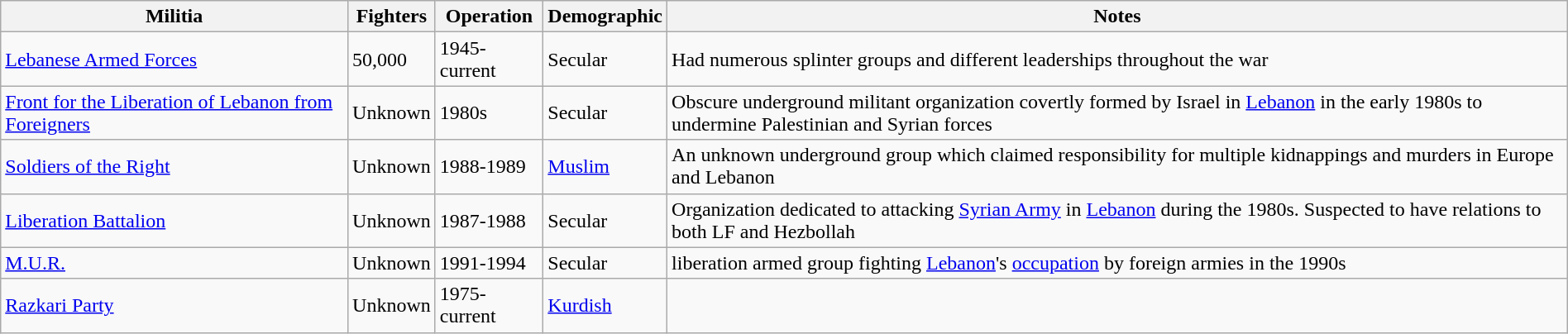<table class="wikitable sortable" width="100%">
<tr>
<th>Militia</th>
<th>Fighters</th>
<th>Operation</th>
<th>Demographic</th>
<th>Notes</th>
</tr>
<tr>
<td><a href='#'>Lebanese Armed Forces</a></td>
<td>50,000</td>
<td>1945-current</td>
<td>Secular</td>
<td>Had numerous splinter groups and different leaderships throughout the war</td>
</tr>
<tr>
<td><a href='#'>Front for the Liberation of Lebanon from Foreigners</a></td>
<td>Unknown</td>
<td>1980s</td>
<td>Secular</td>
<td>Obscure underground militant organization covertly formed by Israel in <a href='#'>Lebanon</a> in the early 1980s to undermine Palestinian and Syrian forces</td>
</tr>
<tr>
<td><a href='#'>Soldiers of the Right</a></td>
<td>Unknown</td>
<td>1988-1989</td>
<td><a href='#'>Muslim</a></td>
<td>An unknown underground group which claimed responsibility for multiple kidnappings and murders in Europe and Lebanon</td>
</tr>
<tr>
<td><a href='#'>Liberation Battalion</a></td>
<td>Unknown</td>
<td>1987-1988</td>
<td>Secular</td>
<td>Organization dedicated to attacking <a href='#'>Syrian Army</a> in <a href='#'>Lebanon</a> during the 1980s. Suspected to have relations to both LF and Hezbollah</td>
</tr>
<tr>
<td><a href='#'>M.U.R.</a></td>
<td>Unknown</td>
<td>1991-1994</td>
<td>Secular</td>
<td>liberation armed group fighting <a href='#'>Lebanon</a>'s <a href='#'>occupation</a> by foreign armies in the 1990s</td>
</tr>
<tr>
<td><a href='#'>Razkari Party</a></td>
<td>Unknown</td>
<td>1975-current</td>
<td><a href='#'>Kurdish</a></td>
<td></td>
</tr>
</table>
